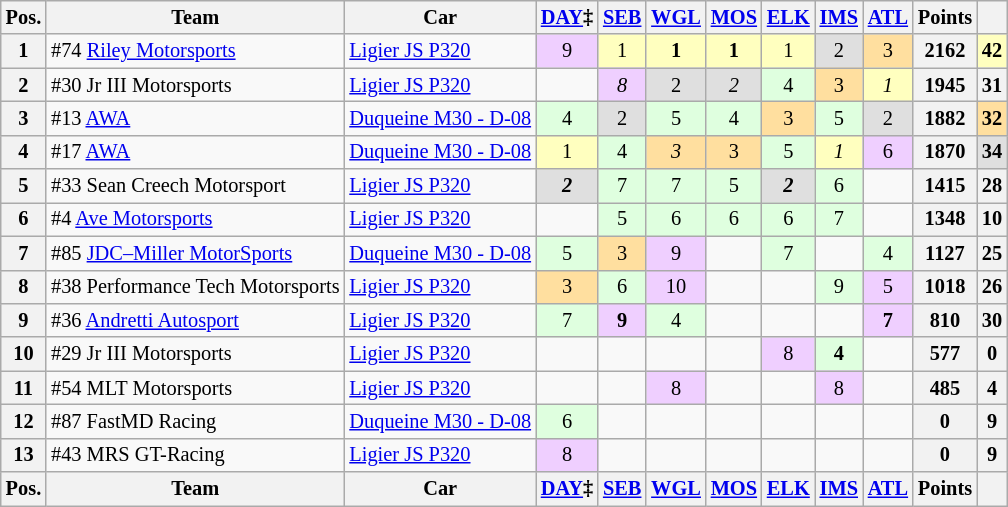<table class="wikitable" style="font-size:85%;">
<tr>
<th>Pos.</th>
<th>Team</th>
<th>Car</th>
<th><a href='#'>DAY</a>‡</th>
<th><a href='#'>SEB</a></th>
<th><a href='#'>WGL</a></th>
<th><a href='#'>MOS</a></th>
<th><a href='#'>ELK</a></th>
<th><a href='#'>IMS</a></th>
<th><a href='#'>ATL</a></th>
<th>Points</th>
<th></th>
</tr>
<tr>
<th>1</th>
<td>#74 <a href='#'>Riley Motorsports</a></td>
<td><a href='#'>Ligier JS P320</a></td>
<td align="center" style="background:#efcfff;">9</td>
<td align="center" style="background:#ffffbf;">1</td>
<td align="center" style="background:#ffffbf;"><strong>1</strong></td>
<td align="center" style="background:#ffffbf;"><strong>1</strong></td>
<td align="center" style="background:#ffffbf;">1</td>
<td align="center" style="background:#dfdfdf;">2</td>
<td align="center" style="background:#ffdf9f;">3</td>
<th>2162</th>
<th style="background:#ffffbf;">42</th>
</tr>
<tr>
<th>2</th>
<td>#30 Jr III Motorsports</td>
<td><a href='#'>Ligier JS P320</a></td>
<td></td>
<td align="center" style="background:#efcfff;"><em>8</em></td>
<td align="center" style="background:#dfdfdf;">2</td>
<td align="center" style="background:#dfdfdf;"><em>2</em></td>
<td align="center" style="background:#dfffdf;">4</td>
<td align="center" style="background:#ffdf9f;">3</td>
<td align="center" style="background:#ffffbf;"><em>1</em></td>
<th>1945</th>
<th>31</th>
</tr>
<tr>
<th>3</th>
<td>#13 <a href='#'>AWA</a></td>
<td><a href='#'>Duqueine M30 - D-08</a></td>
<td align="center" style="background:#dfffdf;">4</td>
<td align="center" style="background:#dfdfdf;">2</td>
<td align="center" style="background:#dfffdf;">5</td>
<td align="center" style="background:#dfffdf;">4</td>
<td align="center" style="background:#ffdf9f;">3</td>
<td align="center" style="background:#dfffdf;">5</td>
<td align="center" style="background:#dfdfdf;">2</td>
<th>1882</th>
<th style="background:#ffdf9f;">32</th>
</tr>
<tr>
<th>4</th>
<td>#17 <a href='#'>AWA</a></td>
<td><a href='#'>Duqueine M30 - D-08</a></td>
<td align="center" style="background:#ffffbf;">1</td>
<td align="center" style="background:#dfffdf;">4</td>
<td align="center" style="background:#ffdf9f;"><em>3</em></td>
<td align="center" style="background:#ffdf9f;">3</td>
<td align="center" style="background:#dfffdf;">5</td>
<td align="center" style="background:#ffffbf;"><em>1</em></td>
<td align="center" style="background:#efcfff;">6</td>
<th>1870</th>
<th style="background:#dfdfdf;">34</th>
</tr>
<tr>
<th>5</th>
<td>#33 Sean Creech Motorsport</td>
<td><a href='#'>Ligier JS P320</a></td>
<td align="center" style="background:#dfdfdf;"><strong><em>2</em></strong></td>
<td align="center" style="background:#dfffdf;">7</td>
<td align="center" style="background:#dfffdf;">7</td>
<td align="center" style="background:#dfffdf;">5</td>
<td align="center" style="background:#dfdfdf;"><strong><em>2</em></strong></td>
<td align="center" style="background:#dfffdf;">6</td>
<td></td>
<th>1415</th>
<th>28</th>
</tr>
<tr>
<th>6</th>
<td>#4 <a href='#'>Ave Motorsports</a></td>
<td><a href='#'>Ligier JS P320</a></td>
<td></td>
<td align="center" style="background:#dfffdf;">5</td>
<td align="center" style="background:#dfffdf;">6</td>
<td align="center" style="background:#dfffdf;">6</td>
<td align="center" style="background:#dfffdf;">6</td>
<td align="center" style="background:#dfffdf;">7</td>
<td></td>
<th>1348</th>
<th>10</th>
</tr>
<tr>
<th>7</th>
<td>#85 <a href='#'>JDC–Miller MotorSports</a></td>
<td><a href='#'>Duqueine M30 - D-08</a></td>
<td align="center" style="background:#dfffdf;">5</td>
<td align="center" style="background:#ffdf9f;">3</td>
<td align="center" style="background:#efcfff;">9</td>
<td></td>
<td align="center" style="background:#dfffdf;">7</td>
<td></td>
<td align="center" style="background:#dfffdf;">4</td>
<th>1127</th>
<th>25</th>
</tr>
<tr>
<th>8</th>
<td>#38 Performance Tech Motorsports</td>
<td><a href='#'>Ligier JS P320</a></td>
<td align="center" style="background:#ffdf9f;">3</td>
<td align="center" style="background:#dfffdf;">6</td>
<td align="center" style="background:#efcfff;">10</td>
<td></td>
<td></td>
<td align="center" style="background:#dfffdf;">9</td>
<td align="center" style="background:#efcfff;">5</td>
<th>1018</th>
<th>26</th>
</tr>
<tr>
<th>9</th>
<td>#36 <a href='#'>Andretti Autosport</a></td>
<td><a href='#'>Ligier JS P320</a></td>
<td align="center" style="background:#dfffdf;">7</td>
<td align="center" style="background:#efcfff;"><strong>9</strong></td>
<td align="center" style="background:#dfffdf;">4</td>
<td></td>
<td></td>
<td></td>
<td align="center" style="background:#efcfff;"><strong>7</strong></td>
<th>810</th>
<th>30</th>
</tr>
<tr>
<th>10</th>
<td>#29 Jr III Motorsports</td>
<td><a href='#'>Ligier JS P320</a></td>
<td></td>
<td></td>
<td></td>
<td></td>
<td align="center" style="background:#efcfff;">8</td>
<td align="center" style="background:#dfffdf;"><strong>4</strong></td>
<td></td>
<th>577</th>
<th>0</th>
</tr>
<tr>
<th>11</th>
<td>#54 MLT Motorsports</td>
<td><a href='#'>Ligier JS P320</a></td>
<td></td>
<td></td>
<td align="center" style="background:#efcfff;">8</td>
<td></td>
<td></td>
<td align="center" style="background:#efcfff;">8</td>
<td></td>
<th>485</th>
<th>4</th>
</tr>
<tr>
<th>12</th>
<td>#87 FastMD Racing</td>
<td><a href='#'>Duqueine M30 - D-08</a></td>
<td align="center" style="background:#dfffdf;">6</td>
<td></td>
<td></td>
<td></td>
<td></td>
<td></td>
<td></td>
<th>0</th>
<th>9</th>
</tr>
<tr>
<th>13</th>
<td>#43 MRS GT-Racing</td>
<td><a href='#'>Ligier JS P320</a></td>
<td align="center" style="background:#efcfff;">8</td>
<td></td>
<td></td>
<td></td>
<td></td>
<td></td>
<td></td>
<th>0</th>
<th>9</th>
</tr>
<tr>
<th>Pos.</th>
<th>Team</th>
<th>Car</th>
<th><a href='#'>DAY</a>‡</th>
<th><a href='#'>SEB</a></th>
<th><a href='#'>WGL</a></th>
<th><a href='#'>MOS</a></th>
<th><a href='#'>ELK</a></th>
<th><a href='#'>IMS</a></th>
<th><a href='#'>ATL</a></th>
<th>Points</th>
<th></th>
</tr>
</table>
